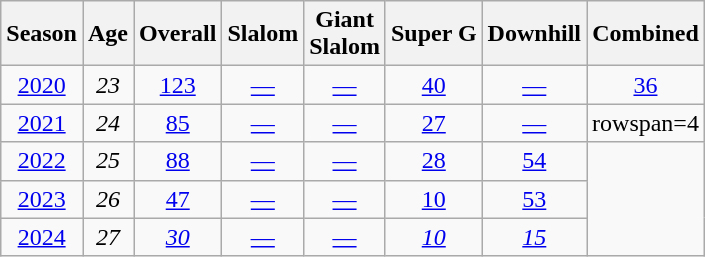<table class=wikitable style="text-align:center">
<tr>
<th>Season</th>
<th>Age</th>
<th>Overall</th>
<th>Slalom</th>
<th>Giant<br>Slalom</th>
<th>Super G</th>
<th>Downhill</th>
<th>Combined</th>
</tr>
<tr>
<td><a href='#'>2020</a></td>
<td><em>23</em></td>
<td><a href='#'>123</a></td>
<td><a href='#'>—</a></td>
<td><a href='#'>—</a></td>
<td><a href='#'>40</a></td>
<td><a href='#'>—</a></td>
<td><a href='#'>36</a></td>
</tr>
<tr>
<td><a href='#'>2021</a></td>
<td><em>24</em></td>
<td><a href='#'>85</a></td>
<td><a href='#'>—</a></td>
<td><a href='#'>—</a></td>
<td><a href='#'>27</a></td>
<td><a href='#'>—</a></td>
<td>rowspan=4 </td>
</tr>
<tr>
<td><a href='#'>2022</a></td>
<td><em>25</em></td>
<td><a href='#'>88</a></td>
<td><a href='#'>—</a></td>
<td><a href='#'>—</a></td>
<td><a href='#'>28</a></td>
<td><a href='#'>54</a></td>
</tr>
<tr>
<td><a href='#'>2023</a></td>
<td><em>26</em></td>
<td><a href='#'>47</a></td>
<td><a href='#'>—</a></td>
<td><a href='#'>—</a></td>
<td><a href='#'>10</a></td>
<td><a href='#'>53</a></td>
</tr>
<tr>
<td><a href='#'>2024</a></td>
<td><em>27</em></td>
<td><a href='#'><em>30</em></a></td>
<td><a href='#'>—</a></td>
<td><a href='#'>—</a></td>
<td><a href='#'><em>10</em></a></td>
<td><a href='#'><em>15</em></a></td>
</tr>
</table>
